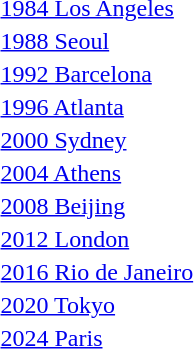<table>
<tr>
<td><a href='#'>1984 Los Angeles</a><br></td>
<td></td>
<td></td>
<td></td>
</tr>
<tr>
<td><a href='#'>1988 Seoul</a><br></td>
<td></td>
<td></td>
<td></td>
</tr>
<tr>
<td><a href='#'>1992 Barcelona</a><br></td>
<td></td>
<td></td>
<td></td>
</tr>
<tr>
<td><a href='#'>1996 Atlanta</a><br></td>
<td></td>
<td></td>
<td></td>
</tr>
<tr>
<td><a href='#'>2000 Sydney</a><br></td>
<td></td>
<td></td>
<td></td>
</tr>
<tr>
<td><a href='#'>2004 Athens</a><br></td>
<td></td>
<td></td>
<td></td>
</tr>
<tr>
<td><a href='#'>2008 Beijing</a><br></td>
<td></td>
<td></td>
<td></td>
</tr>
<tr>
<td><a href='#'>2012 London</a><br></td>
<td></td>
<td></td>
<td></td>
</tr>
<tr>
<td><a href='#'>2016 Rio de Janeiro</a><br></td>
<td></td>
<td></td>
<td></td>
</tr>
<tr>
<td><a href='#'>2020 Tokyo</a><br></td>
<td></td>
<td></td>
<td></td>
</tr>
<tr>
<td><a href='#'>2024 Paris</a><br></td>
<td></td>
<td></td>
<td></td>
</tr>
</table>
